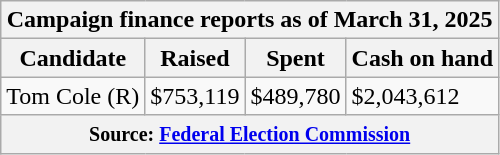<table class="wikitable sortable">
<tr>
<th colspan=4>Campaign finance reports as of March 31, 2025</th>
</tr>
<tr style="text-align:center;">
<th>Candidate</th>
<th>Raised</th>
<th>Spent</th>
<th>Cash on hand</th>
</tr>
<tr>
<td>Tom Cole (R)</td>
<td>$753,119</td>
<td>$489,780</td>
<td>$2,043,612</td>
</tr>
<tr>
<th colspan="4"><small>Source: <a href='#'>Federal Election Commission</a></small></th>
</tr>
</table>
